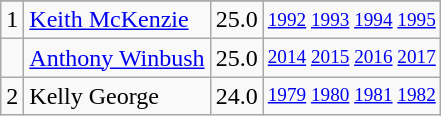<table class="wikitable">
<tr>
</tr>
<tr>
<td>1</td>
<td><a href='#'>Keith McKenzie</a></td>
<td>25.0</td>
<td style="font-size:80%;"><a href='#'>1992</a> <a href='#'>1993</a> <a href='#'>1994</a> <a href='#'>1995</a></td>
</tr>
<tr>
<td></td>
<td><a href='#'>Anthony Winbush</a></td>
<td>25.0</td>
<td style="font-size:80%;"><a href='#'>2014</a> <a href='#'>2015</a> <a href='#'>2016</a> <a href='#'>2017</a></td>
</tr>
<tr>
<td>2</td>
<td>Kelly George</td>
<td>24.0</td>
<td style="font-size:80%;"><a href='#'>1979</a> <a href='#'>1980</a> <a href='#'>1981</a> <a href='#'>1982</a></td>
</tr>
</table>
